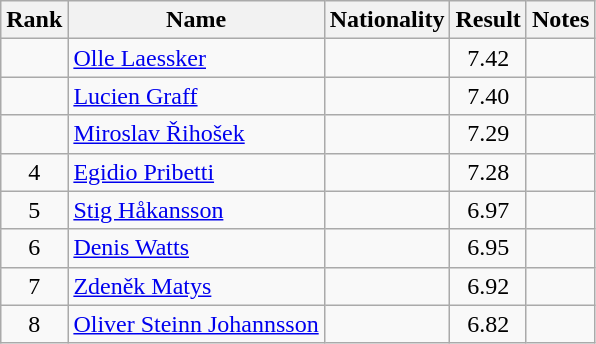<table class="wikitable sortable" style="text-align:center">
<tr>
<th>Rank</th>
<th>Name</th>
<th>Nationality</th>
<th>Result</th>
<th>Notes</th>
</tr>
<tr>
<td></td>
<td align=left><a href='#'>Olle Laessker</a></td>
<td align=left></td>
<td>7.42</td>
<td></td>
</tr>
<tr>
<td></td>
<td align=left><a href='#'>Lucien Graff</a></td>
<td align=left></td>
<td>7.40</td>
<td></td>
</tr>
<tr>
<td></td>
<td align=left><a href='#'>Miroslav Řihošek</a></td>
<td align=left></td>
<td>7.29</td>
<td></td>
</tr>
<tr>
<td>4</td>
<td align=left><a href='#'>Egidio Pribetti</a></td>
<td align=left></td>
<td>7.28</td>
<td></td>
</tr>
<tr>
<td>5</td>
<td align=left><a href='#'>Stig Håkansson</a></td>
<td align=left></td>
<td>6.97</td>
<td></td>
</tr>
<tr>
<td>6</td>
<td align=left><a href='#'>Denis Watts</a></td>
<td align=left></td>
<td>6.95</td>
<td></td>
</tr>
<tr>
<td>7</td>
<td align=left><a href='#'>Zdeněk Matys</a></td>
<td align=left></td>
<td>6.92</td>
<td></td>
</tr>
<tr>
<td>8</td>
<td align=left><a href='#'>Oliver Steinn Johannsson</a></td>
<td align=left></td>
<td>6.82</td>
<td></td>
</tr>
</table>
